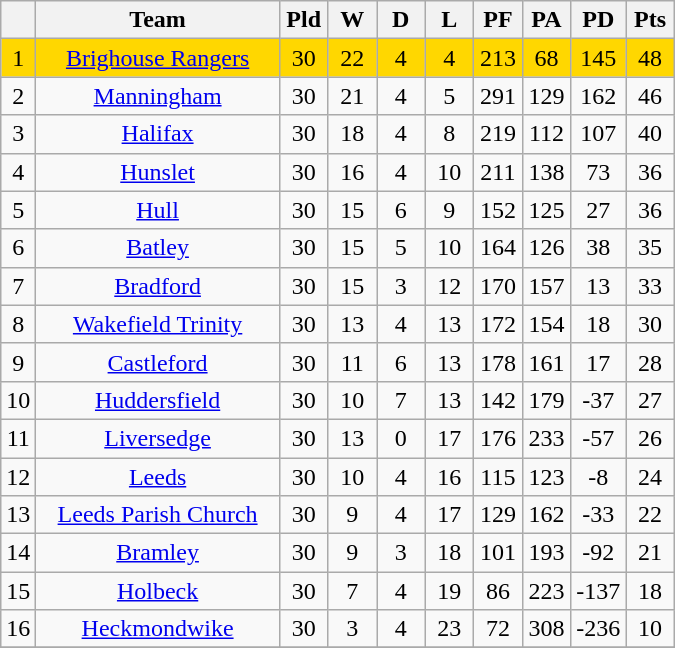<table class="wikitable" style="text-align:center;">
<tr>
<th width=15 abbr="Position"></th>
<th width=155>Team</th>
<th width=25 abbr="Played">Pld</th>
<th width=25 abbr="Won">W</th>
<th width=25 abbr="Drawn">D</th>
<th width=25 abbr="Lost">L</th>
<th width=25 abbr="Points for">PF</th>
<th width=25 abbr="Points against">PA</th>
<th width=25 abbr="Points difference">PD</th>
<th width=25 abbr="Points">Pts</th>
</tr>
<tr style="background:#FFD700;">
<td>1</td>
<td><a href='#'>Brighouse Rangers</a></td>
<td>30</td>
<td>22</td>
<td>4</td>
<td>4</td>
<td>213</td>
<td>68</td>
<td>145</td>
<td>48</td>
</tr>
<tr>
<td>2</td>
<td> <a href='#'>Manningham</a></td>
<td>30</td>
<td>21</td>
<td>4</td>
<td>5</td>
<td>291</td>
<td>129</td>
<td>162</td>
<td>46</td>
</tr>
<tr>
<td>3</td>
<td> <a href='#'>Halifax</a></td>
<td>30</td>
<td>18</td>
<td>4</td>
<td>8</td>
<td>219</td>
<td>112</td>
<td>107</td>
<td>40</td>
</tr>
<tr>
<td>4</td>
<td> <a href='#'>Hunslet</a></td>
<td>30</td>
<td>16</td>
<td>4</td>
<td>10</td>
<td>211</td>
<td>138</td>
<td>73</td>
<td>36</td>
</tr>
<tr>
<td>5</td>
<td> <a href='#'>Hull</a></td>
<td>30</td>
<td>15</td>
<td>6</td>
<td>9</td>
<td>152</td>
<td>125</td>
<td>27</td>
<td>36</td>
</tr>
<tr>
<td>6</td>
<td> <a href='#'>Batley</a></td>
<td>30</td>
<td>15</td>
<td>5</td>
<td>10</td>
<td>164</td>
<td>126</td>
<td>38</td>
<td>35</td>
</tr>
<tr>
<td>7</td>
<td> <a href='#'>Bradford</a></td>
<td>30</td>
<td>15</td>
<td>3</td>
<td>12</td>
<td>170</td>
<td>157</td>
<td>13</td>
<td>33</td>
</tr>
<tr>
<td>8</td>
<td> <a href='#'>Wakefield Trinity</a></td>
<td>30</td>
<td>13</td>
<td>4</td>
<td>13</td>
<td>172</td>
<td>154</td>
<td>18</td>
<td>30</td>
</tr>
<tr>
<td>9</td>
<td> <a href='#'>Castleford</a></td>
<td>30</td>
<td>11</td>
<td>6</td>
<td>13</td>
<td>178</td>
<td>161</td>
<td>17</td>
<td>28</td>
</tr>
<tr>
<td>10</td>
<td> <a href='#'>Huddersfield</a></td>
<td>30</td>
<td>10</td>
<td>7</td>
<td>13</td>
<td>142</td>
<td>179</td>
<td>-37</td>
<td>27</td>
</tr>
<tr>
<td>11</td>
<td><a href='#'>Liversedge</a></td>
<td>30</td>
<td>13</td>
<td>0</td>
<td>17</td>
<td>176</td>
<td>233</td>
<td>-57</td>
<td>26</td>
</tr>
<tr>
<td>12</td>
<td> <a href='#'>Leeds</a></td>
<td>30</td>
<td>10</td>
<td>4</td>
<td>16</td>
<td>115</td>
<td>123</td>
<td>-8</td>
<td>24</td>
</tr>
<tr>
<td>13</td>
<td><a href='#'>Leeds Parish Church</a></td>
<td>30</td>
<td>9</td>
<td>4</td>
<td>17</td>
<td>129</td>
<td>162</td>
<td>-33</td>
<td>22</td>
</tr>
<tr>
<td>14</td>
<td><a href='#'>Bramley</a></td>
<td>30</td>
<td>9</td>
<td>3</td>
<td>18</td>
<td>101</td>
<td>193</td>
<td>-92</td>
<td>21</td>
</tr>
<tr>
<td>15</td>
<td><a href='#'>Holbeck</a></td>
<td>30</td>
<td>7</td>
<td>4</td>
<td>19</td>
<td>86</td>
<td>223</td>
<td>-137</td>
<td>18</td>
</tr>
<tr>
<td>16</td>
<td><a href='#'>Heckmondwike</a></td>
<td>30</td>
<td>3</td>
<td>4</td>
<td>23</td>
<td>72</td>
<td>308</td>
<td>-236</td>
<td>10</td>
</tr>
<tr>
</tr>
</table>
